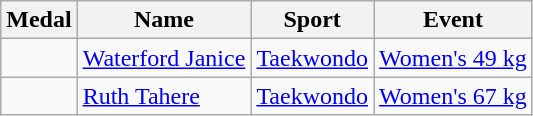<table class="wikitable sortable">
<tr>
<th>Medal</th>
<th>Name</th>
<th>Sport</th>
<th>Event</th>
</tr>
<tr>
<td></td>
<td><a href='#'>Waterford Janice</a></td>
<td><a href='#'>Taekwondo</a></td>
<td><a href='#'>Women's 49 kg</a></td>
</tr>
<tr>
<td></td>
<td><a href='#'>Ruth Tahere</a></td>
<td><a href='#'>Taekwondo</a></td>
<td><a href='#'>Women's 67 kg</a></td>
</tr>
</table>
